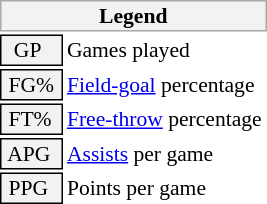<table class="toccolours" style="font-size: 90%; white-space: nowrap;">
<tr>
<th colspan="6" style="background:#f2f2f2; border:1px solid #aaa;">Legend</th>
</tr>
<tr>
<td style="background:#f2f2f2; border:1px solid black;">  GP</td>
<td>Games played</td>
</tr>
<tr>
<td style="background:#f2f2f2; border:1px solid black;"> FG% </td>
<td style="padding-right: 8px"><a href='#'>Field-goal</a> percentage</td>
</tr>
<tr>
<td style="background:#f2f2f2; border:1px solid black;"> FT% </td>
<td><a href='#'>Free-throw</a> percentage</td>
</tr>
<tr>
<td style="background:#f2f2f2; border:1px solid black;"> APG </td>
<td><a href='#'>Assists</a> per game</td>
</tr>
<tr>
<td style="background:#f2f2f2; border:1px solid black;"> PPG </td>
<td>Points per game</td>
</tr>
<tr>
</tr>
</table>
